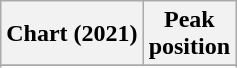<table class="wikitable sortable plainrowheaders" style="text-align:center">
<tr>
<th scope="col">Chart (2021)</th>
<th scope="col">Peak<br>position</th>
</tr>
<tr>
</tr>
<tr>
</tr>
</table>
